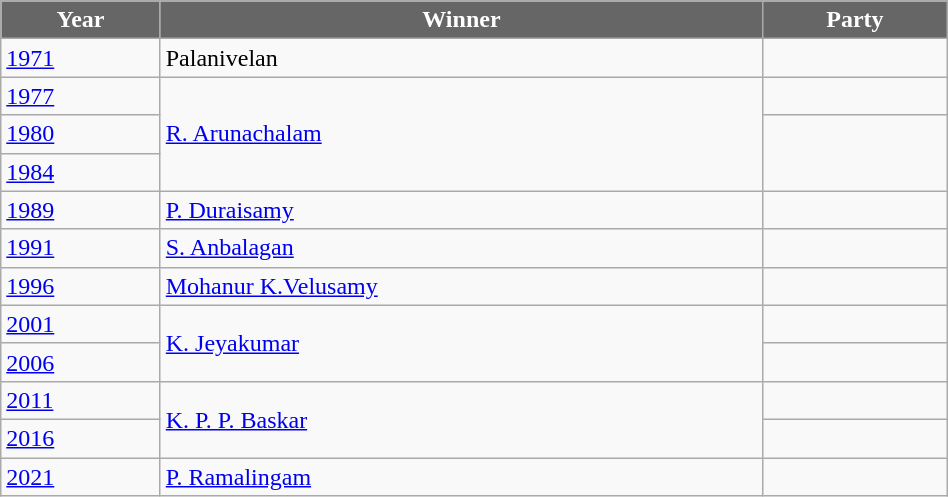<table class="wikitable" width="50%">
<tr>
<th style="background-color:#666666; color:white">Year</th>
<th style="background-color:#666666; color:white">Winner</th>
<th style="background-color:#666666; color:white" colspan="2">Party</th>
</tr>
<tr>
<td><a href='#'>1971</a></td>
<td>Palanivelan</td>
<td></td>
</tr>
<tr>
<td><a href='#'>1977</a></td>
<td rowspan=3><a href='#'>R. Arunachalam</a></td>
<td></td>
</tr>
<tr>
<td><a href='#'>1980</a></td>
</tr>
<tr>
<td><a href='#'>1984</a></td>
</tr>
<tr>
<td><a href='#'>1989</a></td>
<td><a href='#'>P. Duraisamy</a></td>
<td></td>
</tr>
<tr>
<td><a href='#'>1991</a></td>
<td><a href='#'>S. Anbalagan</a></td>
<td></td>
</tr>
<tr>
<td><a href='#'>1996</a></td>
<td><a href='#'>Mohanur K.Velusamy</a></td>
<td></td>
</tr>
<tr>
<td><a href='#'>2001</a></td>
<td rowspan=2><a href='#'>K. Jeyakumar</a></td>
<td></td>
</tr>
<tr>
<td><a href='#'>2006</a></td>
</tr>
<tr>
<td><a href='#'>2011</a></td>
<td rowspan=2><a href='#'>K. P. P. Baskar</a></td>
<td></td>
</tr>
<tr>
<td><a href='#'>2016</a></td>
</tr>
<tr>
<td><a href='#'>2021</a></td>
<td><a href='#'>P. Ramalingam</a></td>
<td></td>
</tr>
</table>
